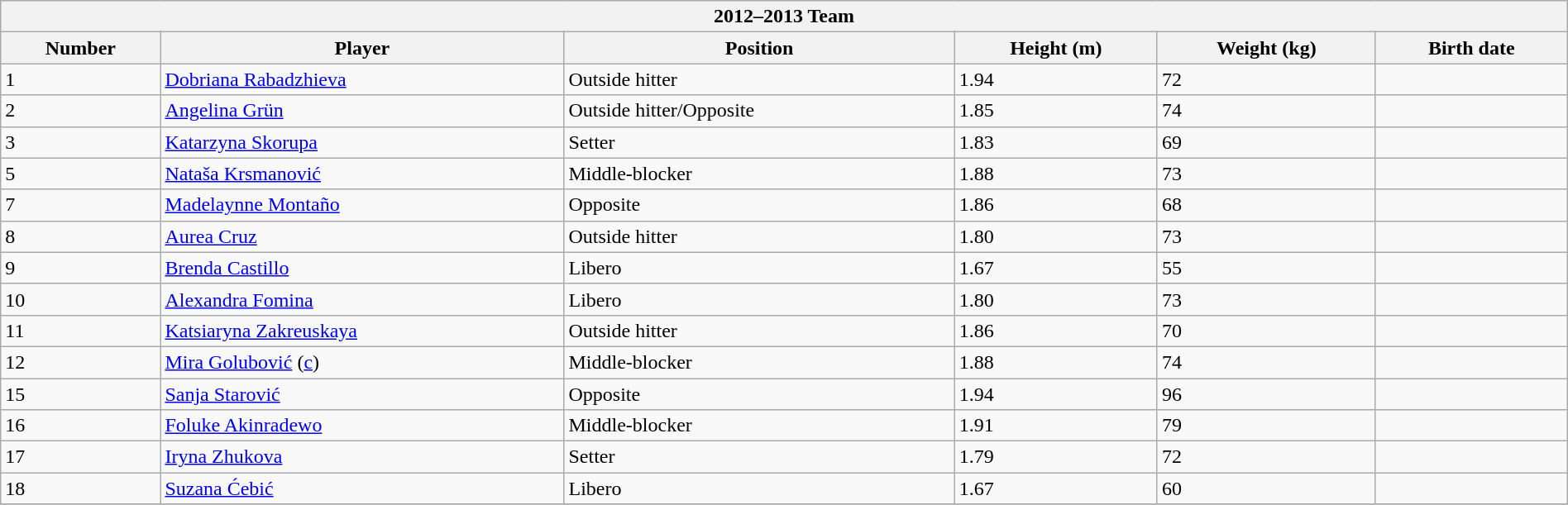<table class="wikitable collapsible collapsed" style="width:100%;">
<tr>
<th colspan=6><strong>2012–2013 Team</strong></th>
</tr>
<tr>
<th>Number</th>
<th>Player</th>
<th>Position</th>
<th>Height (m)</th>
<th>Weight (kg)</th>
<th>Birth date</th>
</tr>
<tr>
<td>1</td>
<td> <a href='#'>Dobriana Rabadzhieva</a></td>
<td>Outside hitter</td>
<td>1.94</td>
<td>72</td>
<td></td>
</tr>
<tr>
<td>2</td>
<td> <a href='#'>Angelina Grün</a></td>
<td>Outside hitter/Opposite</td>
<td>1.85</td>
<td>74</td>
<td></td>
</tr>
<tr>
<td>3</td>
<td> <a href='#'>Katarzyna Skorupa</a></td>
<td>Setter</td>
<td>1.83</td>
<td>69</td>
<td></td>
</tr>
<tr>
<td>5</td>
<td> <a href='#'>Nataša Krsmanović</a></td>
<td>Middle-blocker</td>
<td>1.88</td>
<td>73</td>
<td></td>
</tr>
<tr>
<td>7</td>
<td> <a href='#'>Madelaynne Montaño</a></td>
<td>Opposite</td>
<td>1.86</td>
<td>68</td>
<td></td>
</tr>
<tr>
<td>8</td>
<td> <a href='#'>Aurea Cruz</a></td>
<td>Outside hitter</td>
<td>1.80</td>
<td>73</td>
<td></td>
</tr>
<tr>
<td>9</td>
<td> <a href='#'>Brenda Castillo</a></td>
<td>Libero</td>
<td>1.67</td>
<td>55</td>
<td></td>
</tr>
<tr>
<td>10</td>
<td> <a href='#'>Alexandra Fomina</a></td>
<td>Libero</td>
<td>1.80</td>
<td>73</td>
<td></td>
</tr>
<tr>
<td>11</td>
<td> <a href='#'>Katsiaryna Zakreuskaya</a></td>
<td>Outside hitter</td>
<td>1.86</td>
<td>70</td>
<td></td>
</tr>
<tr>
<td>12</td>
<td> <a href='#'>Mira Golubović</a>   (<a href='#'>c</a>)</td>
<td>Middle-blocker</td>
<td>1.88</td>
<td>74</td>
<td></td>
</tr>
<tr>
<td>15</td>
<td> <a href='#'>Sanja Starović</a></td>
<td>Opposite</td>
<td>1.94</td>
<td>96</td>
<td></td>
</tr>
<tr>
<td>16</td>
<td> <a href='#'>Foluke Akinradewo</a></td>
<td>Middle-blocker</td>
<td>1.91</td>
<td>79</td>
<td></td>
</tr>
<tr>
<td>17</td>
<td> <a href='#'>Iryna Zhukova</a></td>
<td>Setter</td>
<td>1.79</td>
<td>72</td>
<td></td>
</tr>
<tr>
<td>18</td>
<td> <a href='#'>Suzana Ćebić</a></td>
<td>Libero</td>
<td>1.67</td>
<td>60</td>
<td></td>
</tr>
<tr>
</tr>
</table>
